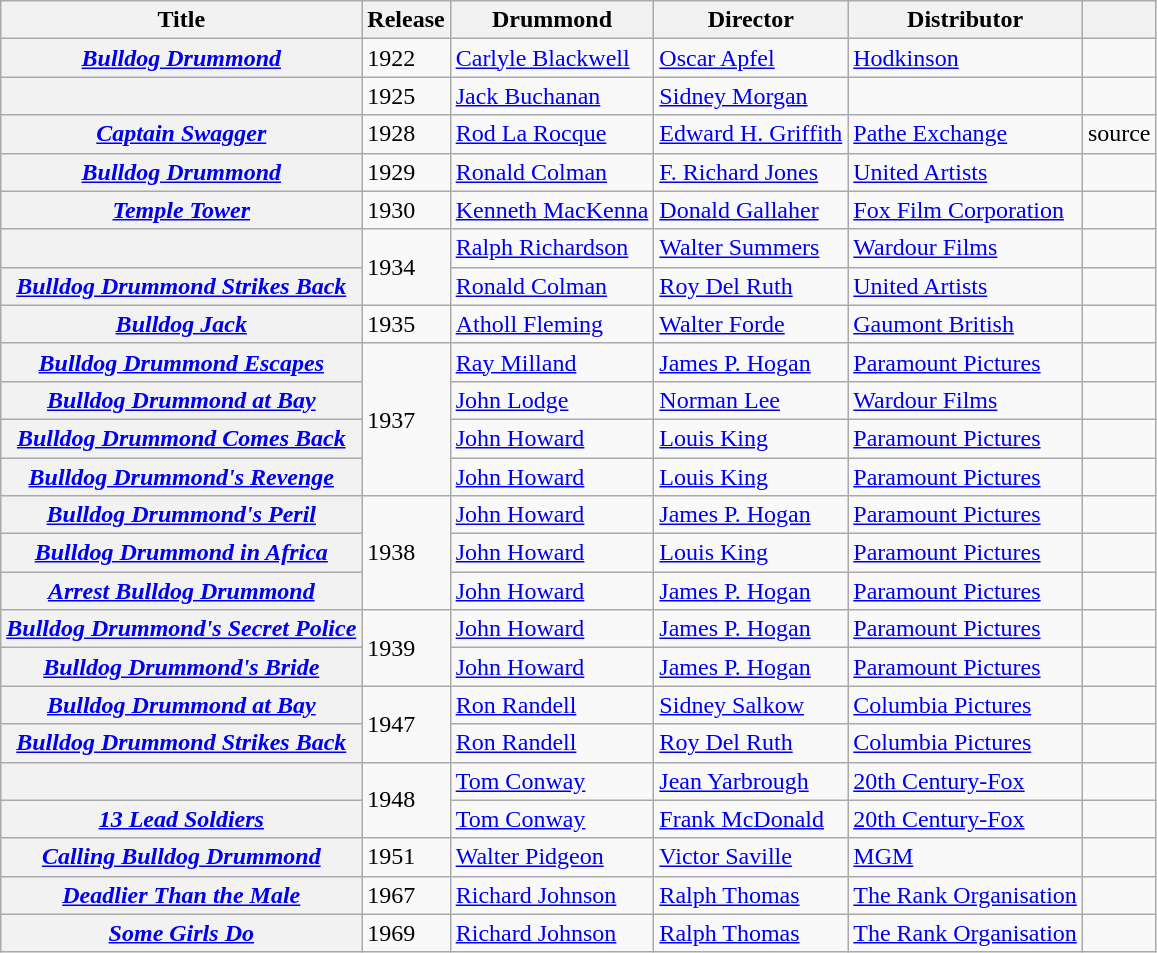<table class="wikitable plainrowheaders sortable" style="margin-right: 0;">
<tr>
<th scope="col">Title</th>
<th scope="col">Release</th>
<th scope="col">Drummond</th>
<th scope="col">Director</th>
<th scope="col">Distributor</th>
<th scope="col" class="unsortable"></th>
</tr>
<tr>
<th scope="row"><em><a href='#'>Bulldog Drummond</a></em></th>
<td>1922</td>
<td><a href='#'>Carlyle Blackwell</a></td>
<td><a href='#'>Oscar Apfel</a></td>
<td><a href='#'>Hodkinson</a></td>
<td style="text-align: center;"></td>
</tr>
<tr>
<th scope="row"></th>
<td>1925</td>
<td><a href='#'>Jack Buchanan</a></td>
<td><a href='#'>Sidney Morgan</a></td>
<td></td>
<td style="text-align: center;"></td>
</tr>
<tr>
<th scope="row"><em><a href='#'>Captain Swagger</a></em></th>
<td>1928</td>
<td><a href='#'>Rod La Rocque</a></td>
<td><a href='#'>Edward H. Griffith</a></td>
<td><a href='#'>Pathe Exchange</a></td>
<td style="text-align: center;">source</td>
</tr>
<tr>
<th scope="row"><em><a href='#'>Bulldog Drummond</a></em></th>
<td>1929</td>
<td><a href='#'>Ronald Colman</a></td>
<td><a href='#'>F. Richard Jones</a></td>
<td><a href='#'>United Artists</a></td>
<td style="text-align: center;"></td>
</tr>
<tr>
<th scope="row"><em><a href='#'>Temple Tower</a></em></th>
<td>1930</td>
<td><a href='#'>Kenneth MacKenna</a></td>
<td><a href='#'>Donald Gallaher</a></td>
<td><a href='#'>Fox Film Corporation</a></td>
<td style="text-align: center;"></td>
</tr>
<tr>
<th scope="row"></th>
<td rowspan=2>1934</td>
<td><a href='#'>Ralph Richardson</a></td>
<td><a href='#'>Walter Summers</a></td>
<td><a href='#'>Wardour Films</a></td>
<td style="text-align: center;"></td>
</tr>
<tr>
<th scope="row"><em><a href='#'>Bulldog Drummond Strikes Back</a></em></th>
<td><a href='#'>Ronald Colman</a></td>
<td><a href='#'>Roy Del Ruth</a></td>
<td><a href='#'>United Artists</a></td>
<td style="text-align: center;"></td>
</tr>
<tr>
<th scope="row"><em><a href='#'>Bulldog Jack</a></em></th>
<td>1935</td>
<td><a href='#'>Atholl Fleming</a></td>
<td><a href='#'>Walter Forde</a></td>
<td><a href='#'>Gaumont British</a></td>
<td style="text-align: center;"></td>
</tr>
<tr>
<th scope="row"><em><a href='#'>Bulldog Drummond Escapes</a></em></th>
<td rowspan=4>1937</td>
<td><a href='#'>Ray Milland</a></td>
<td><a href='#'>James P. Hogan</a></td>
<td><a href='#'>Paramount Pictures</a></td>
<td style="text-align: center;"></td>
</tr>
<tr>
<th scope="row"><em><a href='#'>Bulldog Drummond at Bay</a></em></th>
<td><a href='#'>John Lodge</a></td>
<td><a href='#'>Norman Lee</a></td>
<td><a href='#'>Wardour Films</a></td>
<td style="text-align: center;"></td>
</tr>
<tr>
<th scope="row"><em><a href='#'>Bulldog Drummond Comes Back</a></em></th>
<td><a href='#'>John Howard</a></td>
<td><a href='#'>Louis King</a></td>
<td><a href='#'>Paramount Pictures</a></td>
<td style="text-align: center;"></td>
</tr>
<tr>
<th scope="row"><em><a href='#'>Bulldog Drummond's Revenge</a></em></th>
<td><a href='#'>John Howard</a></td>
<td><a href='#'>Louis King</a></td>
<td><a href='#'>Paramount Pictures</a></td>
<td style="text-align: center;"></td>
</tr>
<tr>
<th scope="row"><em><a href='#'>Bulldog Drummond's Peril</a></em></th>
<td rowspan=3>1938</td>
<td><a href='#'>John Howard</a></td>
<td><a href='#'>James P. Hogan</a></td>
<td><a href='#'>Paramount Pictures</a></td>
<td style="text-align: center;"></td>
</tr>
<tr>
<th scope="row"><em><a href='#'>Bulldog Drummond in Africa</a></em></th>
<td><a href='#'>John Howard</a></td>
<td><a href='#'>Louis King</a></td>
<td><a href='#'>Paramount Pictures</a></td>
<td style="text-align: center;"></td>
</tr>
<tr>
<th scope="row"><em><a href='#'>Arrest Bulldog Drummond</a></em></th>
<td><a href='#'>John Howard</a></td>
<td><a href='#'>James P. Hogan</a></td>
<td><a href='#'>Paramount Pictures</a></td>
<td style="text-align: center;"></td>
</tr>
<tr>
<th scope="row"><em><a href='#'>Bulldog Drummond's Secret Police</a></em></th>
<td rowspan=2>1939</td>
<td><a href='#'>John Howard</a></td>
<td><a href='#'>James P. Hogan</a></td>
<td><a href='#'>Paramount Pictures</a></td>
<td style="text-align: center;"></td>
</tr>
<tr>
<th scope="row"><em><a href='#'>Bulldog Drummond's Bride</a></em></th>
<td><a href='#'>John Howard</a></td>
<td><a href='#'>James P. Hogan</a></td>
<td><a href='#'>Paramount Pictures</a></td>
<td style="text-align: center;"></td>
</tr>
<tr>
<th scope="row"><em><a href='#'>Bulldog Drummond at Bay</a></em></th>
<td rowspan=2>1947</td>
<td><a href='#'>Ron Randell</a></td>
<td><a href='#'>Sidney Salkow</a></td>
<td><a href='#'>Columbia Pictures</a></td>
<td style="text-align: center;"></td>
</tr>
<tr>
<th scope="row"><em><a href='#'>Bulldog Drummond Strikes Back</a></em></th>
<td><a href='#'>Ron Randell</a></td>
<td><a href='#'>Roy Del Ruth</a></td>
<td><a href='#'>Columbia Pictures</a></td>
<td style="text-align: center;"></td>
</tr>
<tr>
<th scope="row"></th>
<td rowspan=2>1948</td>
<td><a href='#'>Tom Conway</a></td>
<td><a href='#'>Jean Yarbrough</a></td>
<td><a href='#'>20th Century-Fox</a></td>
<td style="text-align: center;"></td>
</tr>
<tr>
<th scope="row"><em><a href='#'>13 Lead Soldiers</a></em></th>
<td><a href='#'>Tom Conway</a></td>
<td><a href='#'>Frank McDonald</a></td>
<td><a href='#'>20th Century-Fox</a></td>
<td style="text-align: center;"></td>
</tr>
<tr>
<th scope="row"><em><a href='#'>Calling Bulldog Drummond</a></em></th>
<td>1951</td>
<td><a href='#'>Walter Pidgeon</a></td>
<td><a href='#'>Victor Saville</a></td>
<td><a href='#'>MGM</a></td>
<td style="text-align: center;"></td>
</tr>
<tr>
<th scope="row"><em><a href='#'>Deadlier Than the Male</a></em></th>
<td>1967</td>
<td><a href='#'>Richard Johnson</a></td>
<td><a href='#'>Ralph Thomas</a></td>
<td><a href='#'>The Rank Organisation</a></td>
<td style="text-align: center;"></td>
</tr>
<tr>
<th scope="row"><em><a href='#'>Some Girls Do</a></em></th>
<td>1969</td>
<td><a href='#'>Richard Johnson</a></td>
<td><a href='#'>Ralph Thomas</a></td>
<td><a href='#'>The Rank Organisation</a></td>
<td style="text-align: center;"></td>
</tr>
</table>
